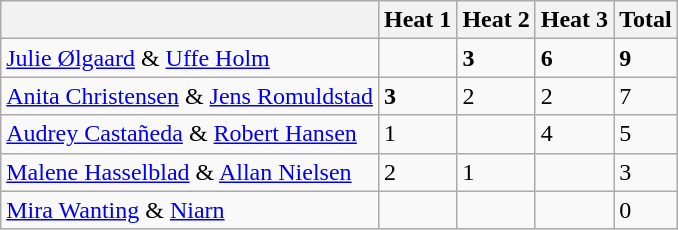<table class="wikitable">
<tr>
<th></th>
<th>Heat 1</th>
<th>Heat 2</th>
<th>Heat 3</th>
<th>Total</th>
</tr>
<tr>
<td><a href='#'>Julie Ølgaard</a> & <a href='#'>Uffe Holm</a></td>
<td></td>
<td><strong>3</strong></td>
<td><strong>6</strong></td>
<td><strong>9</strong></td>
</tr>
<tr>
<td><a href='#'>Anita Christensen</a> & <a href='#'>Jens Romuldstad</a></td>
<td><strong>3</strong></td>
<td>2</td>
<td>2</td>
<td>7</td>
</tr>
<tr>
<td><a href='#'>Audrey Castañeda</a> & <a href='#'>Robert Hansen</a></td>
<td>1</td>
<td></td>
<td>4</td>
<td>5</td>
</tr>
<tr>
<td><a href='#'>Malene Hasselblad</a> & <a href='#'>Allan Nielsen</a></td>
<td>2</td>
<td>1</td>
<td></td>
<td>3</td>
</tr>
<tr>
<td><a href='#'>Mira Wanting</a> & <a href='#'>Niarn</a></td>
<td></td>
<td></td>
<td></td>
<td>0</td>
</tr>
</table>
